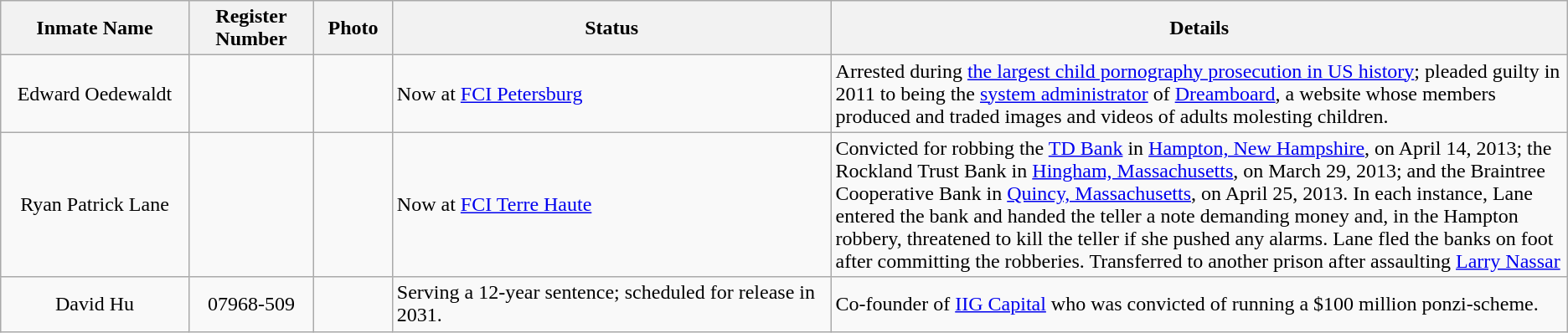<table class="wikitable sortable">
<tr>
<th width=12%>Inmate Name</th>
<th width=8%>Register Number</th>
<th width=5%>Photo</th>
<th width=28%>Status</th>
<th width=52%>Details</th>
</tr>
<tr>
<td align="center">Edward Oedewaldt</td>
<td align="center"></td>
<td style="text-align:center;"></td>
<td>Now at <a href='#'>FCI Petersburg</a></td>
<td>Arrested during <a href='#'>the largest child pornography prosecution in US history</a>; pleaded guilty in 2011 to being the <a href='#'>system administrator</a> of <a href='#'>Dreamboard</a>, a website whose members produced and traded images and videos of adults molesting children.</td>
</tr>
<tr>
<td align="center">Ryan Patrick Lane</td>
<td align="center"></td>
<td></td>
<td>Now at <a href='#'>FCI Terre Haute</a></td>
<td>Convicted for robbing the <a href='#'>TD Bank</a> in <a href='#'>Hampton, New Hampshire</a>, on April 14, 2013; the Rockland Trust Bank in <a href='#'>Hingham, Massachusetts</a>, on March 29, 2013; and the Braintree Cooperative Bank in <a href='#'>Quincy, Massachusetts</a>, on April 25, 2013. In each instance, Lane entered the bank and handed the teller a note demanding money and, in the Hampton robbery, threatened to kill the teller if she pushed any alarms. Lane fled the banks on foot after committing the robberies. Transferred to another prison after assaulting <a href='#'>Larry Nassar</a></td>
</tr>
<tr>
<td align="center">David Hu</td>
<td align="center">07968-509</td>
<td></td>
<td>Serving a 12-year sentence; scheduled for release in 2031.</td>
<td>Co-founder of <a href='#'>IIG Capital</a> who was convicted of running a $100 million ponzi-scheme.</td>
</tr>
</table>
